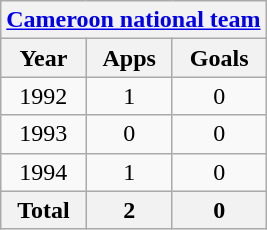<table class="wikitable" style="text-align:center">
<tr>
<th colspan=3><a href='#'>Cameroon national team</a></th>
</tr>
<tr>
<th>Year</th>
<th>Apps</th>
<th>Goals</th>
</tr>
<tr>
<td>1992</td>
<td>1</td>
<td>0</td>
</tr>
<tr>
<td>1993</td>
<td>0</td>
<td>0</td>
</tr>
<tr>
<td>1994</td>
<td>1</td>
<td>0</td>
</tr>
<tr>
<th>Total</th>
<th>2</th>
<th>0</th>
</tr>
</table>
